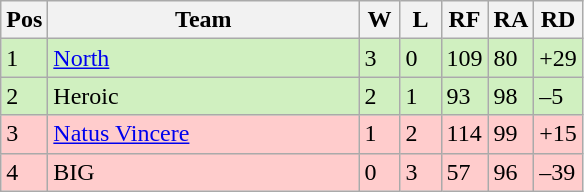<table class="wikitable style="text-align: center">
<tr>
<th width="20">Pos</th>
<th width="200">Team</th>
<th width="20">W</th>
<th width="20">L</th>
<th width="20">RF</th>
<th width="20">RA</th>
<th width="20">RD</th>
</tr>
<tr style="background: #D0F0C0;">
<td>1</td>
<td><a href='#'>North</a></td>
<td>3</td>
<td>0</td>
<td>109</td>
<td>80</td>
<td>+29</td>
</tr>
<tr style="background: #D0F0C0;">
<td>2</td>
<td>Heroic</td>
<td>2</td>
<td>1</td>
<td>93</td>
<td>98</td>
<td>–5</td>
</tr>
<tr style="background: #FFCCCC;">
<td>3</td>
<td><a href='#'>Natus Vincere</a></td>
<td>1</td>
<td>2</td>
<td>114</td>
<td>99</td>
<td>+15</td>
</tr>
<tr style="background: #FFCCCC;">
<td>4</td>
<td>BIG</td>
<td>0</td>
<td>3</td>
<td>57</td>
<td>96</td>
<td>–39</td>
</tr>
</table>
